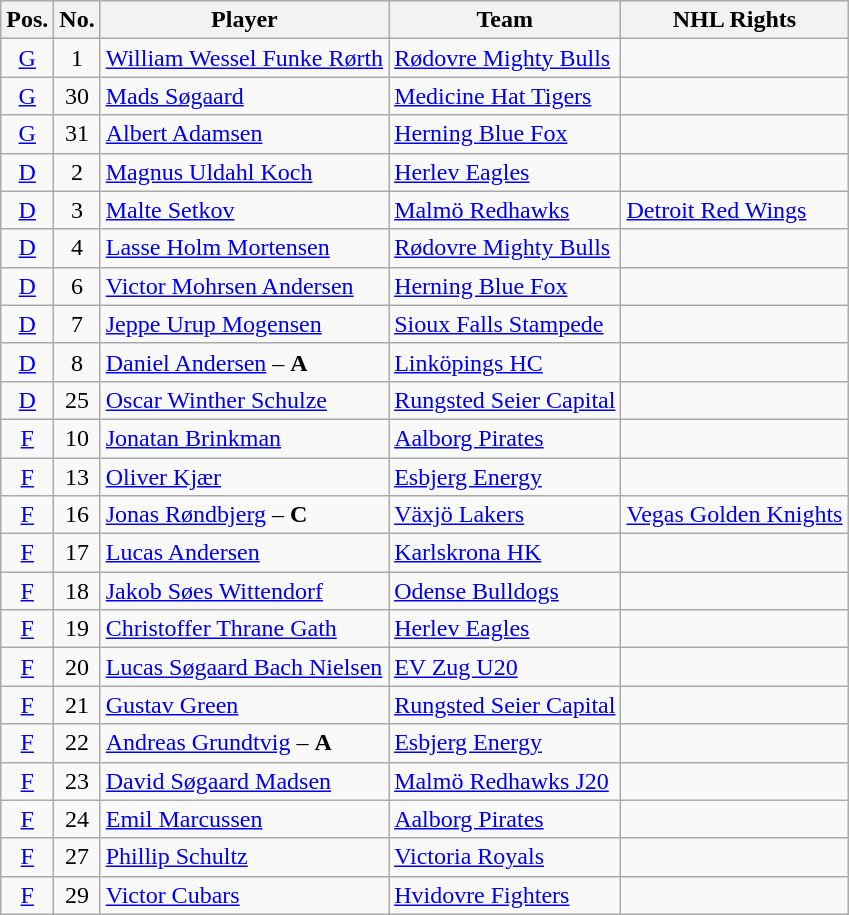<table class="wikitable sortable">
<tr>
<th>Pos.</th>
<th>No.</th>
<th>Player</th>
<th>Team</th>
<th>NHL Rights</th>
</tr>
<tr>
<td style="text-align:center;"><a href='#'>G</a></td>
<td style="text-align:center;">1</td>
<td><a href='#'>William Wessel Funke Rørth</a></td>
<td> <a href='#'>Rødovre Mighty Bulls</a></td>
<td></td>
</tr>
<tr>
<td style="text-align:center;"><a href='#'>G</a></td>
<td style="text-align:center;">30</td>
<td><a href='#'>Mads Søgaard</a></td>
<td> <a href='#'>Medicine Hat Tigers</a></td>
<td></td>
</tr>
<tr>
<td style="text-align:center;"><a href='#'>G</a></td>
<td style="text-align:center;">31</td>
<td><a href='#'>Albert Adamsen</a></td>
<td> <a href='#'>Herning Blue Fox</a></td>
<td></td>
</tr>
<tr>
<td style="text-align:center;"><a href='#'>D</a></td>
<td style="text-align:center;">2</td>
<td><a href='#'>Magnus Uldahl Koch</a></td>
<td> <a href='#'>Herlev Eagles</a></td>
<td></td>
</tr>
<tr>
<td style="text-align:center;"><a href='#'>D</a></td>
<td style="text-align:center;">3</td>
<td><a href='#'>Malte Setkov</a></td>
<td> <a href='#'>Malmö Redhawks</a></td>
<td><a href='#'>Detroit Red Wings</a></td>
</tr>
<tr>
<td style="text-align:center;"><a href='#'>D</a></td>
<td style="text-align:center;">4</td>
<td><a href='#'>Lasse Holm Mortensen</a></td>
<td> <a href='#'>Rødovre Mighty Bulls</a></td>
<td></td>
</tr>
<tr>
<td style="text-align:center;"><a href='#'>D</a></td>
<td style="text-align:center;">6</td>
<td><a href='#'>Victor Mohrsen Andersen</a></td>
<td> <a href='#'>Herning Blue Fox</a></td>
<td></td>
</tr>
<tr>
<td style="text-align:center;"><a href='#'>D</a></td>
<td style="text-align:center;">7</td>
<td><a href='#'>Jeppe Urup Mogensen</a></td>
<td> <a href='#'>Sioux Falls Stampede</a></td>
<td></td>
</tr>
<tr>
<td style="text-align:center;"><a href='#'>D</a></td>
<td style="text-align:center;">8</td>
<td><a href='#'>Daniel Andersen</a> – <strong>A</strong></td>
<td> <a href='#'>Linköpings HC</a></td>
<td></td>
</tr>
<tr>
<td style="text-align:center;"><a href='#'>D</a></td>
<td style="text-align:center;">25</td>
<td><a href='#'>Oscar Winther Schulze</a></td>
<td> <a href='#'>Rungsted Seier Capital</a></td>
<td></td>
</tr>
<tr>
<td style="text-align:center;"><a href='#'>F</a></td>
<td style="text-align:center;">10</td>
<td><a href='#'>Jonatan Brinkman</a></td>
<td> <a href='#'>Aalborg Pirates</a></td>
<td></td>
</tr>
<tr>
<td style="text-align:center;"><a href='#'>F</a></td>
<td style="text-align:center;">13</td>
<td><a href='#'>Oliver Kjær</a></td>
<td> <a href='#'>Esbjerg Energy</a></td>
<td></td>
</tr>
<tr>
<td style="text-align:center;"><a href='#'>F</a></td>
<td style="text-align:center;">16</td>
<td><a href='#'>Jonas Røndbjerg</a> – <strong>C</strong></td>
<td> <a href='#'>Växjö Lakers</a></td>
<td><a href='#'>Vegas Golden Knights</a></td>
</tr>
<tr>
<td style="text-align:center;"><a href='#'>F</a></td>
<td style="text-align:center;">17</td>
<td><a href='#'>Lucas Andersen</a></td>
<td> <a href='#'>Karlskrona HK</a></td>
<td></td>
</tr>
<tr>
<td style="text-align:center;"><a href='#'>F</a></td>
<td style="text-align:center;">18</td>
<td><a href='#'>Jakob Søes Wittendorf</a></td>
<td> <a href='#'>Odense Bulldogs</a></td>
<td></td>
</tr>
<tr>
<td style="text-align:center;"><a href='#'>F</a></td>
<td style="text-align:center;">19</td>
<td><a href='#'>Christoffer Thrane Gath</a></td>
<td> <a href='#'>Herlev Eagles</a></td>
<td></td>
</tr>
<tr>
<td style="text-align:center;"><a href='#'>F</a></td>
<td style="text-align:center;">20</td>
<td><a href='#'>Lucas Søgaard Bach Nielsen</a></td>
<td> <a href='#'>EV Zug U20</a></td>
<td></td>
</tr>
<tr>
<td style="text-align:center;"><a href='#'>F</a></td>
<td style="text-align:center;">21</td>
<td><a href='#'>Gustav Green</a></td>
<td> <a href='#'>Rungsted Seier Capital</a></td>
<td></td>
</tr>
<tr>
<td style="text-align:center;"><a href='#'>F</a></td>
<td style="text-align:center;">22</td>
<td><a href='#'>Andreas Grundtvig</a> – <strong>A</strong></td>
<td> <a href='#'>Esbjerg Energy</a></td>
<td></td>
</tr>
<tr>
<td style="text-align:center;"><a href='#'>F</a></td>
<td style="text-align:center;">23</td>
<td><a href='#'>David Søgaard Madsen</a></td>
<td> <a href='#'>Malmö Redhawks J20</a></td>
<td></td>
</tr>
<tr>
<td style="text-align:center;"><a href='#'>F</a></td>
<td style="text-align:center;">24</td>
<td><a href='#'>Emil Marcussen</a></td>
<td> <a href='#'>Aalborg Pirates</a></td>
<td></td>
</tr>
<tr>
<td style="text-align:center;"><a href='#'>F</a></td>
<td style="text-align:center;">27</td>
<td><a href='#'>Phillip Schultz</a></td>
<td> <a href='#'>Victoria Royals</a></td>
<td></td>
</tr>
<tr>
<td style="text-align:center;"><a href='#'>F</a></td>
<td style="text-align:center;">29</td>
<td><a href='#'>Victor Cubars</a></td>
<td> <a href='#'>Hvidovre Fighters</a></td>
<td></td>
</tr>
</table>
